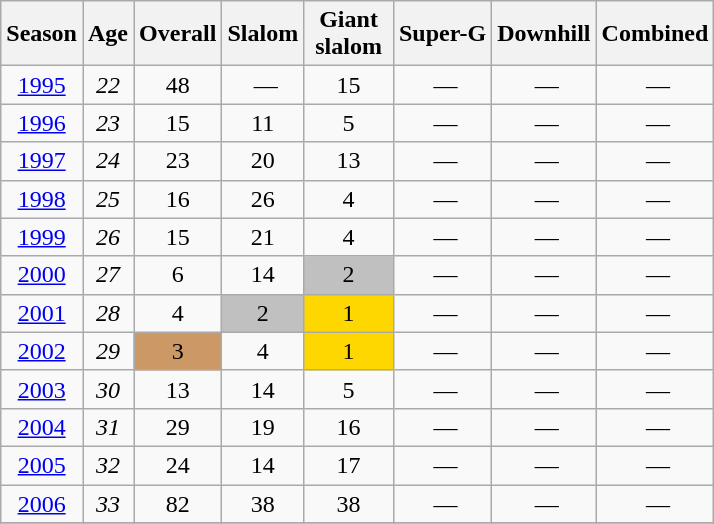<table class=wikitable style="text-align:center">
<tr>
<th>Season</th>
<th>Age</th>
<th>Overall</th>
<th>Slalom</th>
<th>Giant<br> slalom </th>
<th>Super-G</th>
<th>Downhill</th>
<th>Combined</th>
</tr>
<tr>
<td><a href='#'>1995</a></td>
<td><em>22</em></td>
<td>48</td>
<td> —</td>
<td>15</td>
<td> —</td>
<td> —</td>
<td> —</td>
</tr>
<tr>
<td><a href='#'>1996</a></td>
<td><em>23</em></td>
<td>15</td>
<td>11</td>
<td>5</td>
<td> —</td>
<td> —</td>
<td> —</td>
</tr>
<tr>
<td><a href='#'>1997</a></td>
<td><em>24</em></td>
<td>23</td>
<td>20</td>
<td>13</td>
<td> —</td>
<td> —</td>
<td> —</td>
</tr>
<tr>
<td><a href='#'>1998</a></td>
<td><em>25</em></td>
<td>16</td>
<td>26</td>
<td>4</td>
<td> —</td>
<td> —</td>
<td> —</td>
</tr>
<tr>
<td><a href='#'>1999</a></td>
<td><em>26</em></td>
<td>15</td>
<td>21</td>
<td>4</td>
<td> —</td>
<td> —</td>
<td> —</td>
</tr>
<tr>
<td><a href='#'>2000</a></td>
<td><em>27</em></td>
<td>6</td>
<td>14</td>
<td bgcolor="silver">2</td>
<td> —</td>
<td> —</td>
<td> —</td>
</tr>
<tr>
<td><a href='#'>2001</a></td>
<td><em>28</em></td>
<td>4</td>
<td bgcolor="silver">2</td>
<td bgcolor="gold">1</td>
<td> —</td>
<td> —</td>
<td> —</td>
</tr>
<tr>
<td><a href='#'>2002</a></td>
<td><em>29</em></td>
<td bgcolor="cc9966">3</td>
<td>4</td>
<td bgcolor="gold">1</td>
<td> —</td>
<td> —</td>
<td> —</td>
</tr>
<tr>
<td><a href='#'>2003</a></td>
<td><em>30</em></td>
<td>13</td>
<td>14</td>
<td>5</td>
<td> —</td>
<td> —</td>
<td> —</td>
</tr>
<tr>
<td><a href='#'>2004</a></td>
<td><em>31</em></td>
<td>29</td>
<td>19</td>
<td>16</td>
<td> —</td>
<td> —</td>
<td> —</td>
</tr>
<tr>
<td><a href='#'>2005</a></td>
<td><em>32</em></td>
<td>24</td>
<td>14</td>
<td>17</td>
<td> —</td>
<td> —</td>
<td> —</td>
</tr>
<tr>
<td><a href='#'>2006</a></td>
<td><em>33</em></td>
<td>82</td>
<td>38</td>
<td>38</td>
<td> —</td>
<td> —</td>
<td> —</td>
</tr>
<tr>
</tr>
</table>
